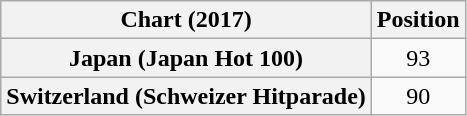<table class="wikitable plainrowheaders sortable" style="text-align:center">
<tr>
<th scope="col">Chart (2017)</th>
<th scope="col">Position</th>
</tr>
<tr>
<th scope="row">Japan (Japan Hot 100)</th>
<td>93</td>
</tr>
<tr>
<th scope="row">Switzerland (Schweizer Hitparade)</th>
<td>90</td>
</tr>
</table>
